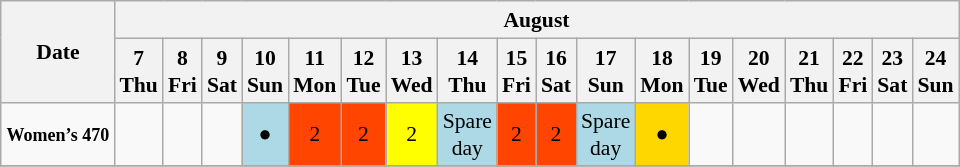<table class="wikitable" style="margin:0.5em auto; font-size:90%; line-height:1.25em;">
<tr>
<th rowspan=2>Date</th>
<th colspan=18>August</th>
</tr>
<tr>
<th>7<br>Thu</th>
<th>8<br>Fri</th>
<th>9<br>Sat</th>
<th>10<br>Sun</th>
<th>11<br>Mon</th>
<th>12<br>Tue</th>
<th>13<br>Wed</th>
<th>14<br>Thu</th>
<th>15<br>Fri</th>
<th>16<br>Sat</th>
<th>17<br>Sun</th>
<th>18<br>Mon</th>
<th>19<br>Tue</th>
<th>20<br>Wed</th>
<th>21<br>Thu</th>
<th>22<br>Fri</th>
<th>23<br>Sat</th>
<th>24<br>Sun</th>
</tr>
<tr align="center">
<td align="right"><small><strong>Women’s 470</strong></small></td>
<td></td>
<td></td>
<td></td>
<td bgcolor=LightBlue><span> ● </span></td>
<td bgcolor=OrangeRed><span> 2 </span></td>
<td bgcolor=OrangeRed><span> 2 </span></td>
<td bgcolor=Yellow><span> 2 </span></td>
<td bgcolor=LightBlue><span> Spare<br>day </span></td>
<td bgcolor=OrangeRed><span> 2 </span></td>
<td bgcolor=OrangeRed><span> 2 </span></td>
<td bgcolor=LightBlue><span> Spare<br>day </span></td>
<td bgcolor=Gold><span> ● </span></td>
<td></td>
<td></td>
<td></td>
<td></td>
<td></td>
<td></td>
</tr>
<tr>
</tr>
</table>
